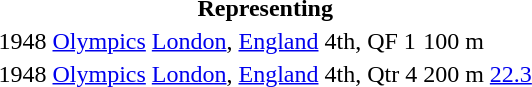<table>
<tr>
<th colspan="6">Representing </th>
</tr>
<tr>
<td>1948</td>
<td><a href='#'>Olympics</a></td>
<td><a href='#'>London</a>, <a href='#'>England</a></td>
<td>4th, QF 1</td>
<td>100 m</td>
<td><a href='#'></a></td>
</tr>
<tr>
<td>1948</td>
<td><a href='#'>Olympics</a></td>
<td><a href='#'>London</a>, <a href='#'>England</a></td>
<td>4th, Qtr 4</td>
<td>200 m</td>
<td><a href='#'>22.3</a></td>
</tr>
</table>
